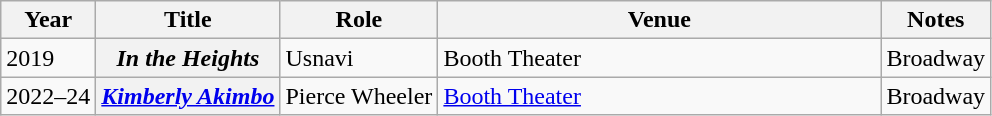<table class="wikitable plainrowheaders sortable">
<tr>
<th scope="col">Year</th>
<th scope="col">Title</th>
<th scope="col">Role</th>
<th scope="col" style="width:18em" class="unsortable">Venue</th>
<th scope="col" class="unsortable">Notes</th>
</tr>
<tr>
<td>2019</td>
<th><em>In the Heights</em></th>
<td>Usnavi</td>
<td>Booth Theater</td>
<td>Broadway</td>
</tr>
<tr>
<td>2022–24</td>
<th scope="row"><em><a href='#'>Kimberly Akimbo</a></em></th>
<td>Pierce Wheeler</td>
<td><a href='#'>Booth Theater</a></td>
<td>Broadway</td>
</tr>
</table>
